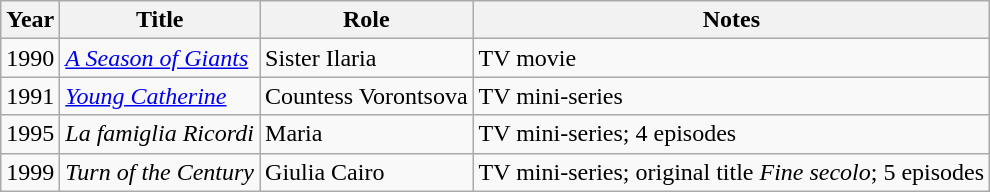<table class="wikitable sortable">
<tr>
<th>Year</th>
<th>Title</th>
<th>Role</th>
<th class="unsortable">Notes</th>
</tr>
<tr>
<td>1990</td>
<td><em><a href='#'>A Season of Giants</a></em></td>
<td>Sister Ilaria</td>
<td>TV movie</td>
</tr>
<tr>
<td>1991</td>
<td><em><a href='#'>Young Catherine</a></em></td>
<td>Countess Vorontsova</td>
<td>TV mini-series</td>
</tr>
<tr>
<td>1995</td>
<td><em>La famiglia Ricordi</em></td>
<td>Maria</td>
<td>TV mini-series; 4 episodes</td>
</tr>
<tr>
<td>1999</td>
<td><em>Turn of the Century</em></td>
<td>Giulia Cairo</td>
<td>TV mini-series; original title <em>Fine secolo</em>; 5 episodes</td>
</tr>
</table>
